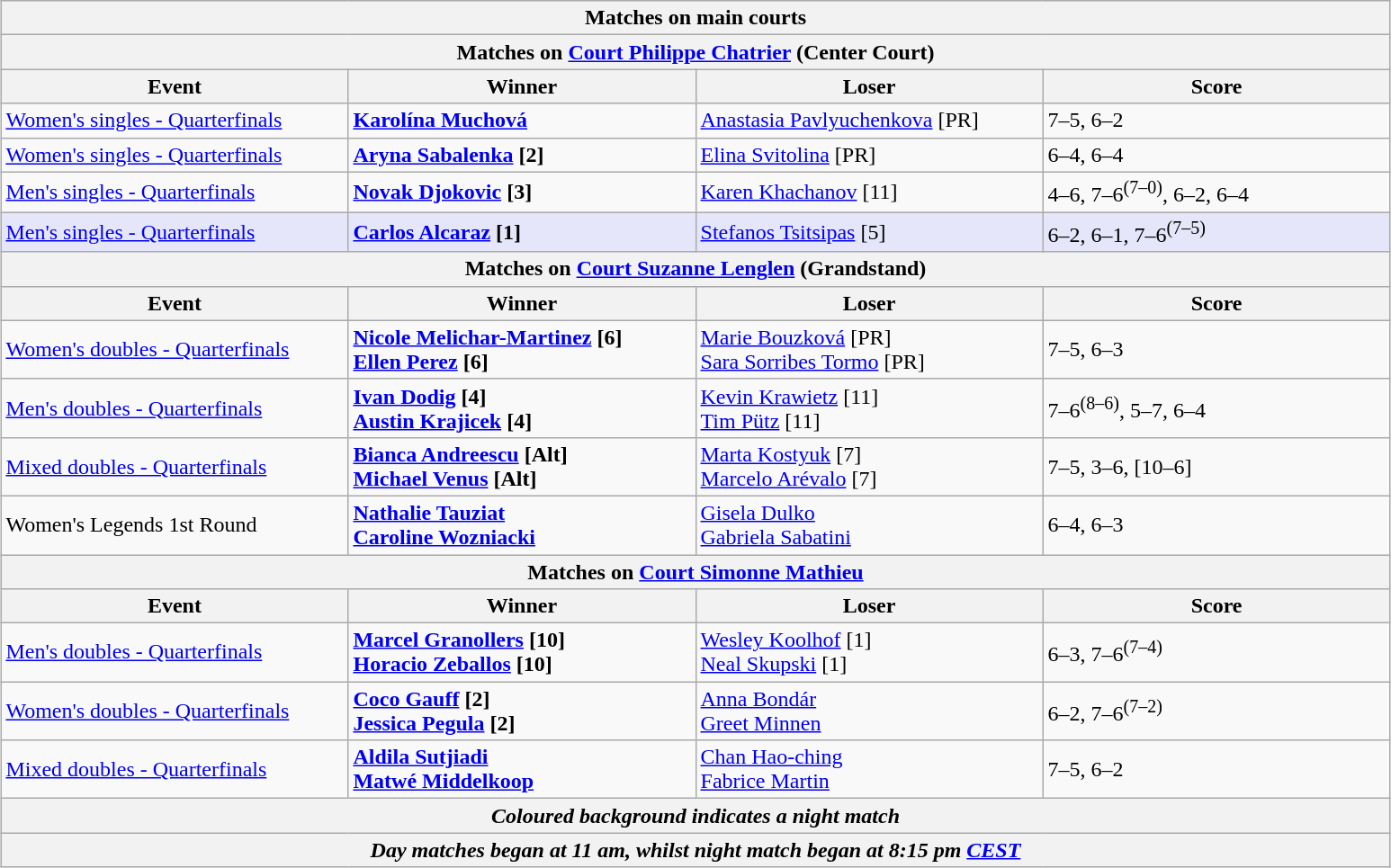<table class="wikitable" style="margin:auto;">
<tr>
<th colspan=4 style=white-space:nowrap>Matches on main courts</th>
</tr>
<tr>
<th colspan=4>Matches on <a href='#'>Court Philippe Chatrier</a> (Center Court)</th>
</tr>
<tr>
<th width=250>Event</th>
<th width=250>Winner</th>
<th width=250>Loser</th>
<th width=250>Score</th>
</tr>
<tr>
<td><a href='#'>Women's singles - Quarterfinals</a></td>
<td><strong> <a href='#'>Karolína Muchová</a></strong></td>
<td> <a href='#'>Anastasia Pavlyuchenkova</a> [PR]</td>
<td>7–5, 6–2</td>
</tr>
<tr>
<td><a href='#'>Women's singles - Quarterfinals</a></td>
<td><strong> <a href='#'>Aryna Sabalenka</a> [2]</strong></td>
<td> <a href='#'>Elina Svitolina</a> [PR]</td>
<td>6–4, 6–4</td>
</tr>
<tr>
<td><a href='#'>Men's singles - Quarterfinals</a></td>
<td><strong> <a href='#'>Novak Djokovic</a> [3]</strong></td>
<td> <a href='#'>Karen Khachanov</a> [11]</td>
<td>4–6, 7–6<sup>(7–0)</sup>, 6–2, 6–4</td>
</tr>
<tr style="background:lavender">
<td><a href='#'>Men's singles - Quarterfinals</a></td>
<td><strong> <a href='#'>Carlos Alcaraz</a> [1]</strong></td>
<td> <a href='#'>Stefanos Tsitsipas</a> [5]</td>
<td>6–2, 6–1, 7–6<sup>(7–5)</sup></td>
</tr>
<tr>
<th colspan=4>Matches on <a href='#'>Court Suzanne Lenglen</a> (Grandstand)</th>
</tr>
<tr>
<th width=250>Event</th>
<th width=250>Winner</th>
<th width=250>Loser</th>
<th width=250>Score</th>
</tr>
<tr>
<td><a href='#'>Women's doubles - Quarterfinals</a></td>
<td><strong> <a href='#'>Nicole Melichar-Martinez</a> [6] <br>  <a href='#'>Ellen Perez</a> [6]</strong></td>
<td> <a href='#'>Marie Bouzková</a> [PR] <br>  <a href='#'>Sara Sorribes Tormo</a> [PR]</td>
<td>7–5, 6–3</td>
</tr>
<tr>
<td><a href='#'>Men's doubles - Quarterfinals</a></td>
<td><strong> <a href='#'>Ivan Dodig</a> [4] <br>  <a href='#'>Austin Krajicek</a> [4]</strong></td>
<td> <a href='#'>Kevin Krawietz</a> [11] <br>  <a href='#'>Tim Pütz</a> [11]</td>
<td>7–6<sup>(8–6)</sup>, 5–7, 6–4</td>
</tr>
<tr>
<td><a href='#'>Mixed doubles - Quarterfinals</a></td>
<td><strong> <a href='#'>Bianca Andreescu</a> [Alt] <br>  <a href='#'>Michael Venus</a> [Alt]</strong></td>
<td> <a href='#'>Marta Kostyuk</a> [7] <br>  <a href='#'>Marcelo Arévalo</a> [7]</td>
<td>7–5, 3–6, [10–6]</td>
</tr>
<tr>
<td>Women's Legends 1st Round</td>
<td><strong> <a href='#'>Nathalie Tauziat</a> <br>  <a href='#'>Caroline Wozniacki</a></strong></td>
<td> <a href='#'>Gisela Dulko</a> <br>  <a href='#'>Gabriela Sabatini</a></td>
<td>6–4, 6–3</td>
</tr>
<tr>
<th colspan=4>Matches on <a href='#'>Court Simonne Mathieu</a></th>
</tr>
<tr>
<th width=250>Event</th>
<th width=250>Winner</th>
<th width=250>Loser</th>
<th width=250>Score</th>
</tr>
<tr>
<td><a href='#'>Men's doubles - Quarterfinals</a></td>
<td><strong> <a href='#'>Marcel Granollers</a> [10]  <br>  <a href='#'>Horacio Zeballos</a> [10]</strong></td>
<td> <a href='#'>Wesley Koolhof</a> [1] <br>  <a href='#'>Neal Skupski</a> [1]</td>
<td>6–3, 7–6<sup>(7–4)</sup></td>
</tr>
<tr>
<td><a href='#'>Women's doubles - Quarterfinals</a></td>
<td><strong> <a href='#'>Coco Gauff</a> [2] <br> <a href='#'>Jessica Pegula</a> [2]</strong></td>
<td> <a href='#'>Anna Bondár</a> <br>  <a href='#'>Greet Minnen</a></td>
<td>6–2, 7–6<sup>(7–2)</sup></td>
</tr>
<tr>
<td><a href='#'>Mixed doubles - Quarterfinals</a></td>
<td><strong> <a href='#'>Aldila Sutjiadi</a> <br>  <a href='#'>Matwé Middelkoop</a></strong></td>
<td> <a href='#'>Chan Hao-ching</a> <br>  <a href='#'>Fabrice Martin</a></td>
<td>7–5, 6–2</td>
</tr>
<tr>
<th colspan=4><em>Coloured background indicates a night match</em></th>
</tr>
<tr>
<th colspan=4><em>Day matches began at 11 am, whilst night match began at 8:15 pm <a href='#'>CEST</a></em></th>
</tr>
</table>
